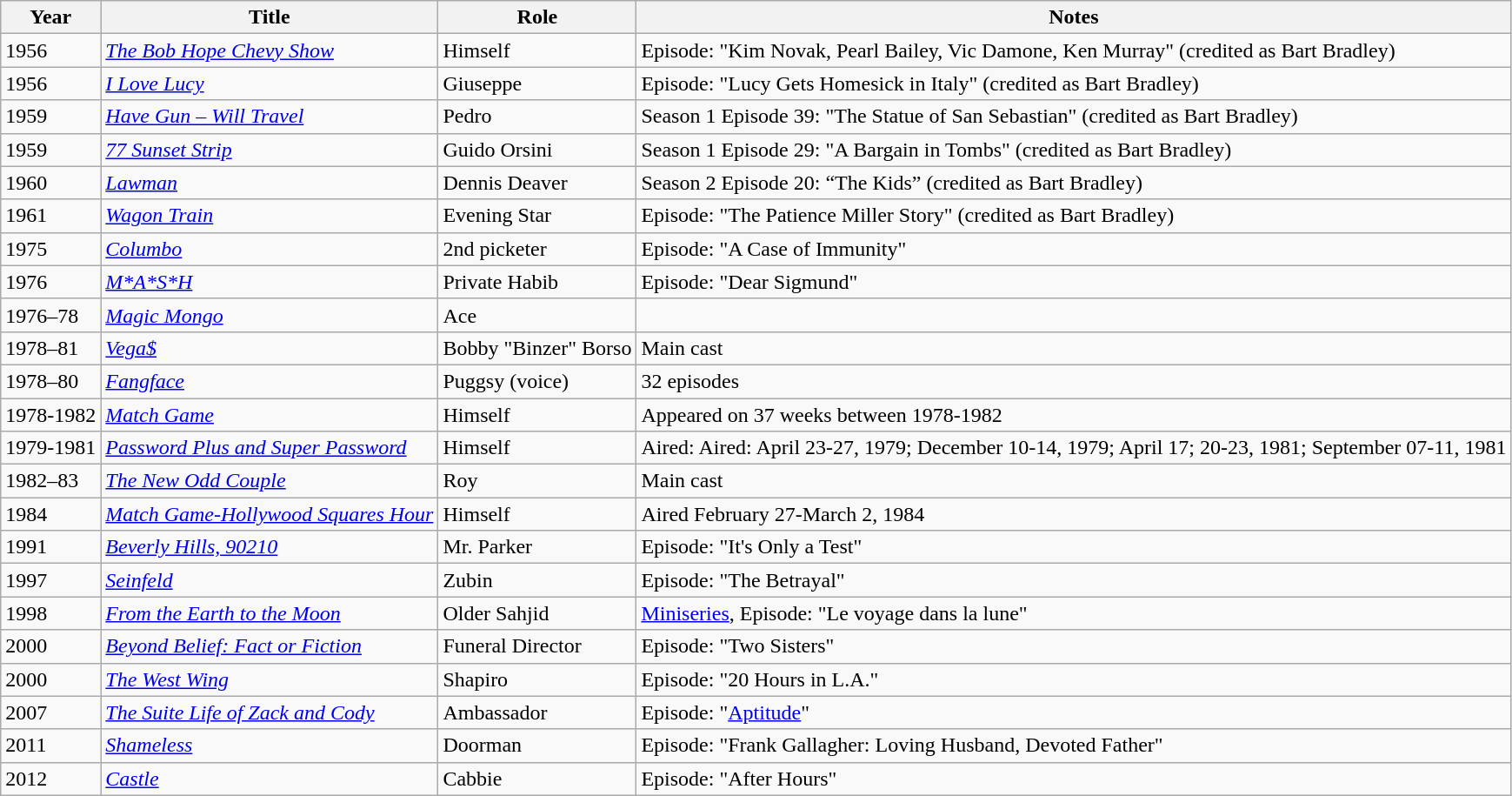<table class="wikitable sortable">
<tr>
<th>Year</th>
<th>Title</th>
<th>Role</th>
<th>Notes</th>
</tr>
<tr>
<td>1956</td>
<td><em><a href='#'>The Bob Hope Chevy Show</a></em></td>
<td>Himself</td>
<td>Episode: "Kim Novak, Pearl Bailey, Vic Damone, Ken Murray" (credited as Bart Bradley)</td>
</tr>
<tr>
<td>1956</td>
<td><em><a href='#'>I Love Lucy</a></em></td>
<td>Giuseppe</td>
<td>Episode: "Lucy Gets Homesick in Italy" (credited as Bart Bradley)</td>
</tr>
<tr>
<td>1959</td>
<td><em><a href='#'>Have Gun – Will Travel</a></em></td>
<td>Pedro</td>
<td>Season 1 Episode 39: "The Statue of San Sebastian" (credited as Bart Bradley)</td>
</tr>
<tr>
<td>1959</td>
<td><em><a href='#'>77 Sunset Strip</a></em></td>
<td>Guido Orsini</td>
<td>Season 1 Episode 29: "A Bargain in Tombs" (credited as Bart Bradley)</td>
</tr>
<tr>
<td>1960</td>
<td><em><a href='#'>Lawman</a></em></td>
<td>Dennis Deaver</td>
<td>Season 2 Episode 20: “The Kids” (credited as Bart Bradley)</td>
</tr>
<tr>
<td>1961</td>
<td><em><a href='#'>Wagon Train</a></em></td>
<td>Evening Star</td>
<td>Episode: "The Patience Miller Story" (credited as Bart Bradley)</td>
</tr>
<tr>
<td>1975</td>
<td><em><a href='#'>Columbo</a></em></td>
<td>2nd picketer</td>
<td>Episode: "A Case of Immunity"</td>
</tr>
<tr>
<td>1976</td>
<td><em><a href='#'>M*A*S*H</a></em></td>
<td>Private Habib</td>
<td>Episode: "Dear Sigmund"</td>
</tr>
<tr>
<td>1976–78</td>
<td><em><a href='#'>Magic Mongo</a></em></td>
<td>Ace</td>
</tr>
<tr>
<td>1978–81</td>
<td><em><a href='#'>Vega$</a></em></td>
<td>Bobby "Binzer" Borso</td>
<td>Main cast</td>
</tr>
<tr>
<td>1978–80</td>
<td><em><a href='#'>Fangface</a></em></td>
<td>Puggsy (voice)</td>
<td>32 episodes</td>
</tr>
<tr>
<td>1978-1982</td>
<td><em><a href='#'>Match Game</a></em></td>
<td>Himself</td>
<td>Appeared on 37 weeks between 1978-1982</td>
</tr>
<tr>
<td>1979-1981</td>
<td><em><a href='#'>Password Plus and Super Password</a></em></td>
<td>Himself</td>
<td>Aired: Aired: April 23-27, 1979; December 10-14, 1979; April 17; 20-23, 1981; September 07-11, 1981</td>
</tr>
<tr>
<td>1982–83</td>
<td><em><a href='#'>The New Odd Couple</a></em></td>
<td>Roy</td>
<td>Main cast</td>
</tr>
<tr>
<td>1984</td>
<td><em><a href='#'>Match Game-Hollywood Squares Hour</a></em></td>
<td>Himself</td>
<td>Aired February 27-March 2, 1984</td>
</tr>
<tr>
<td>1991</td>
<td><em><a href='#'>Beverly Hills, 90210</a></em></td>
<td>Mr. Parker</td>
<td>Episode: "It's Only a Test"</td>
</tr>
<tr>
<td>1997</td>
<td><em><a href='#'>Seinfeld</a></em></td>
<td>Zubin</td>
<td>Episode: "The Betrayal"</td>
</tr>
<tr>
<td>1998</td>
<td><em><a href='#'>From the Earth to the Moon</a></em></td>
<td>Older Sahjid</td>
<td><a href='#'>Miniseries</a>, Episode: "Le voyage dans la lune"</td>
</tr>
<tr>
<td>2000</td>
<td><em><a href='#'>Beyond Belief: Fact or Fiction</a></em></td>
<td>Funeral Director</td>
<td>Episode: "Two Sisters"</td>
</tr>
<tr>
<td>2000</td>
<td><em><a href='#'>The West Wing</a></em></td>
<td>Shapiro</td>
<td>Episode: "20 Hours in L.A."</td>
</tr>
<tr>
<td>2007</td>
<td><em><a href='#'>The Suite Life of Zack and Cody</a></em></td>
<td>Ambassador</td>
<td>Episode: "<a href='#'>Aptitude</a>"</td>
</tr>
<tr>
<td>2011</td>
<td><em><a href='#'>Shameless</a></em></td>
<td>Doorman</td>
<td>Episode: "Frank Gallagher: Loving Husband, Devoted Father"</td>
</tr>
<tr>
<td>2012</td>
<td><em><a href='#'>Castle</a></em></td>
<td>Cabbie</td>
<td>Episode: "After Hours"</td>
</tr>
</table>
